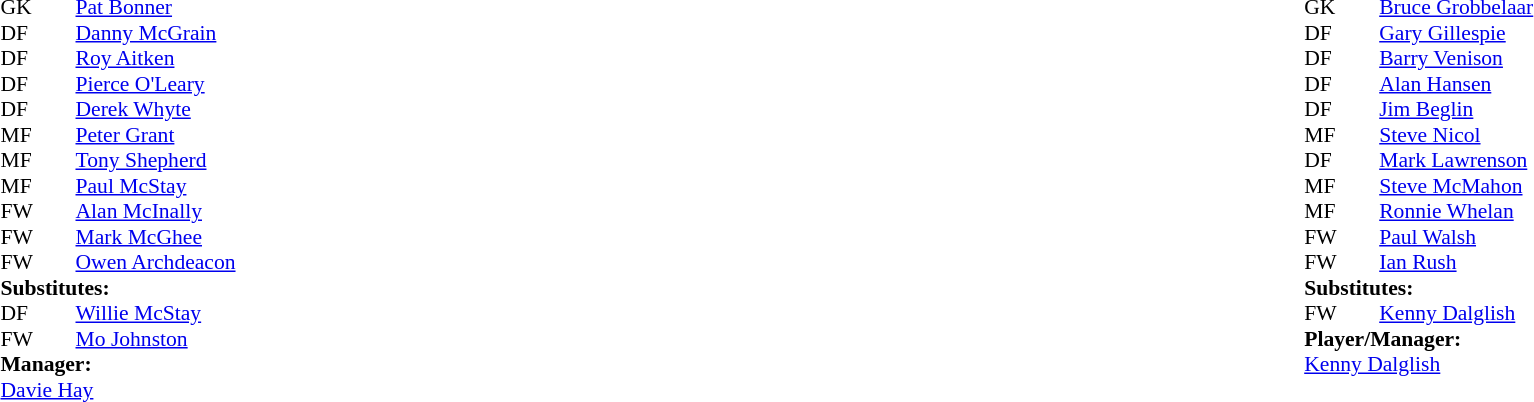<table width="100%">
<tr>
<td valign="top" width="50%"><br><table style="font-size: 90%" cellspacing="0" cellpadding="0">
<tr>
<th width="25"></th>
<th width="25"></th>
</tr>
<tr>
<td>GK</td>
<td></td>
<td> <a href='#'>Pat Bonner</a></td>
</tr>
<tr>
<td>DF</td>
<td></td>
<td> <a href='#'>Danny McGrain</a></td>
</tr>
<tr>
<td>DF</td>
<td></td>
<td> <a href='#'>Roy Aitken</a></td>
</tr>
<tr>
<td>DF</td>
<td></td>
<td> <a href='#'>Pierce O'Leary</a></td>
</tr>
<tr>
<td>DF</td>
<td></td>
<td> <a href='#'>Derek Whyte</a></td>
</tr>
<tr>
<td>MF</td>
<td></td>
<td> <a href='#'>Peter Grant</a></td>
</tr>
<tr>
<td>MF</td>
<td></td>
<td> <a href='#'>Tony Shepherd</a></td>
</tr>
<tr>
<td>MF</td>
<td></td>
<td> <a href='#'>Paul McStay</a></td>
</tr>
<tr>
<td>FW</td>
<td></td>
<td> <a href='#'>Alan McInally</a></td>
</tr>
<tr>
<td>FW</td>
<td></td>
<td> <a href='#'>Mark McGhee</a></td>
</tr>
<tr>
<td>FW</td>
<td></td>
<td> <a href='#'>Owen Archdeacon</a></td>
</tr>
<tr>
<td colspan=4><strong>Substitutes:</strong></td>
</tr>
<tr>
<td>DF</td>
<td></td>
<td> <a href='#'>Willie McStay</a></td>
</tr>
<tr>
<td>FW</td>
<td></td>
<td> <a href='#'>Mo Johnston</a></td>
</tr>
<tr>
<td colspan=4><strong>Manager:</strong></td>
</tr>
<tr>
<td colspan="4"> <a href='#'>Davie Hay</a></td>
</tr>
</table>
</td>
<td valign="top"></td>
<td valign="top" width="50%"><br><table style="font-size: 90%" cellspacing="0" cellpadding="0" align="center">
<tr>
<th width="25"></th>
<th width="25"></th>
</tr>
<tr>
<td>GK</td>
<td></td>
<td> <a href='#'>Bruce Grobbelaar</a></td>
</tr>
<tr>
<td>DF</td>
<td></td>
<td> <a href='#'>Gary Gillespie</a></td>
</tr>
<tr>
<td>DF</td>
<td></td>
<td> <a href='#'>Barry Venison</a></td>
</tr>
<tr>
<td>DF</td>
<td></td>
<td> <a href='#'>Alan Hansen</a></td>
</tr>
<tr>
<td>DF</td>
<td></td>
<td> <a href='#'>Jim Beglin</a></td>
</tr>
<tr>
<td>MF</td>
<td></td>
<td> <a href='#'>Steve Nicol</a></td>
</tr>
<tr>
<td>DF</td>
<td></td>
<td> <a href='#'>Mark Lawrenson</a></td>
</tr>
<tr>
<td>MF</td>
<td></td>
<td> <a href='#'>Steve McMahon</a></td>
</tr>
<tr>
<td>MF</td>
<td></td>
<td> <a href='#'>Ronnie Whelan</a></td>
</tr>
<tr>
<td>FW</td>
<td></td>
<td> <a href='#'>Paul Walsh</a></td>
</tr>
<tr>
<td>FW</td>
<td></td>
<td> <a href='#'>Ian Rush</a></td>
</tr>
<tr>
<td colspan=4><strong>Substitutes:</strong></td>
</tr>
<tr>
<td>FW</td>
<td></td>
<td> <a href='#'>Kenny Dalglish</a></td>
</tr>
<tr>
<td colspan=4><strong>Player/Manager:</strong></td>
</tr>
<tr>
<td colspan="4"> <a href='#'>Kenny Dalglish</a></td>
</tr>
</table>
</td>
</tr>
</table>
